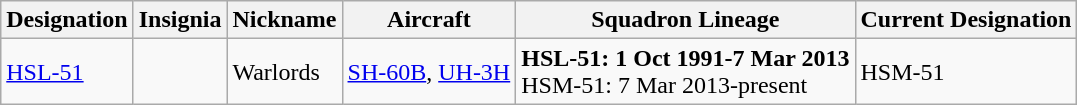<table class="wikitable">
<tr>
<th>Designation</th>
<th>Insignia</th>
<th>Nickname</th>
<th>Aircraft</th>
<th>Squadron Lineage</th>
<th>Current Designation</th>
</tr>
<tr>
<td><a href='#'>HSL-51</a></td>
<td></td>
<td>Warlords</td>
<td><a href='#'>SH-60B</a>, <a href='#'>UH-3H</a></td>
<td style="white-space: nowrap;"><strong>HSL-51: 1 Oct 1991-7 Mar 2013</strong><br>HSM-51: 7 Mar 2013-present</td>
<td>HSM-51</td>
</tr>
</table>
